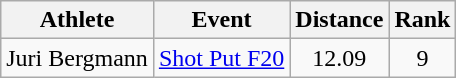<table class="wikitable">
<tr>
<th>Athlete</th>
<th>Event</th>
<th>Distance</th>
<th>Rank</th>
</tr>
<tr align=center>
<td align=left>Juri Bergmann</td>
<td align=left><a href='#'>Shot Put F20</a></td>
<td>12.09</td>
<td>9</td>
</tr>
</table>
